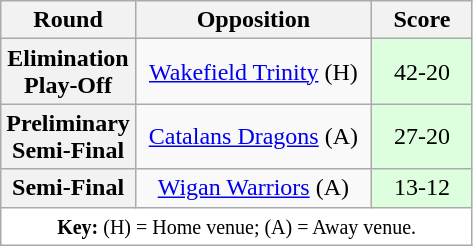<table class="wikitable plainrowheaders" style="text-align:center;margin-left:1em;">
<tr>
<th width="25">Round</th>
<th width="150">Opposition</th>
<th width="60">Score</th>
</tr>
<tr>
<th scope=row style="text-align:center">Elimination Play-Off</th>
<td> <a href='#'>Wakefield Trinity</a> (H)</td>
<td bgcolor=DDFFDD>42-20</td>
</tr>
<tr>
<th scope=row style="text-align:center">Preliminary Semi-Final</th>
<td> <a href='#'>Catalans Dragons</a> (A)</td>
<td bgcolor=DDFFDD>27-20</td>
</tr>
<tr>
<th scope=row style="text-align:center">Semi-Final</th>
<td> <a href='#'>Wigan Warriors</a> (A)</td>
<td bgcolor=DDFFDD>13-12</td>
</tr>
<tr>
<td colspan="3" style="background-color:white;"><small><strong>Key:</strong> (H) = Home venue; (A) = Away venue.</small></td>
</tr>
</table>
